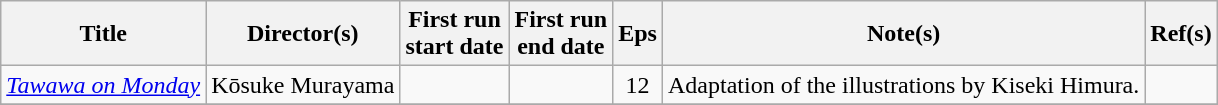<table class="wikitable sortable">
<tr>
<th scope="col">Title</th>
<th scope="col">Director(s)</th>
<th scope="col">First run<br>start date</th>
<th scope="col">First run<br>end date</th>
<th scope="col" class="unsortable">Eps</th>
<th scope="col" class="unsortable">Note(s)</th>
<th scope="col" class="unsortable">Ref(s)</th>
</tr>
<tr>
<td><em><a href='#'>Tawawa on Monday</a></em></td>
<td>Kōsuke Murayama</td>
<td></td>
<td></td>
<td style="text-align:center">12</td>
<td>Adaptation of the illustrations by Kiseki Himura.</td>
<td style="text-align:center"></td>
</tr>
<tr>
</tr>
</table>
